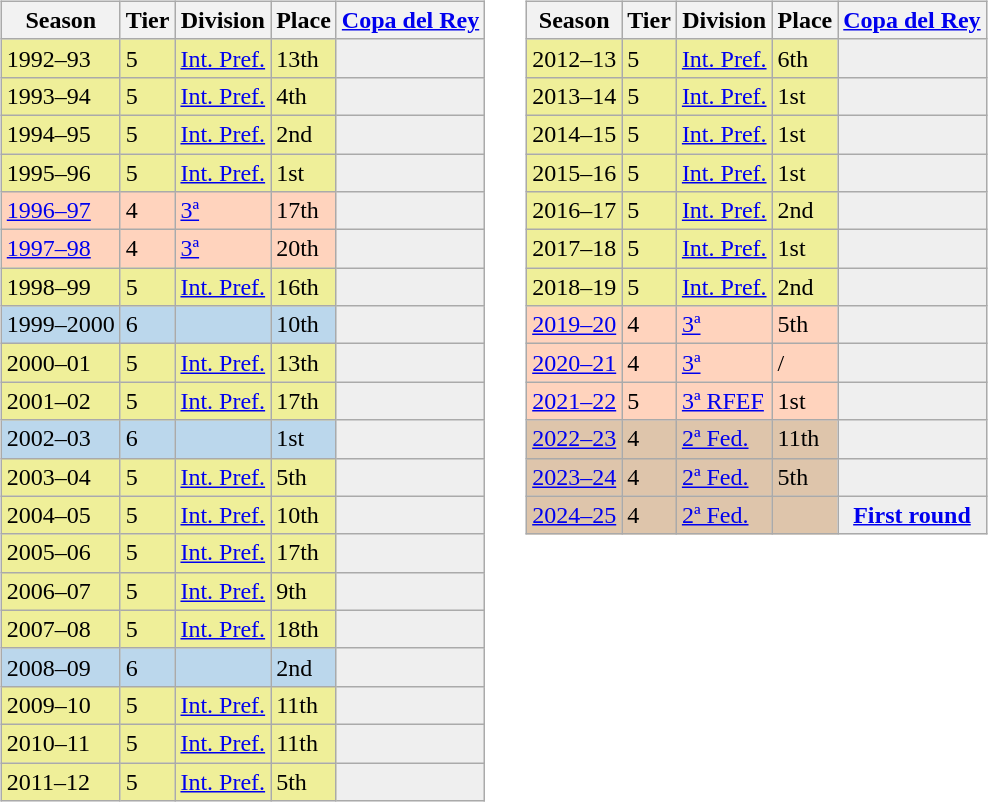<table>
<tr>
<td valign="top" width=49%><br><table class="wikitable">
<tr style="background:#f0f6fa;">
<th>Season</th>
<th>Tier</th>
<th>Division</th>
<th>Place</th>
<th><a href='#'>Copa del Rey</a></th>
</tr>
<tr>
<td style="background:#EFEF99;">1992–93</td>
<td style="background:#EFEF99;">5</td>
<td style="background:#EFEF99;"><a href='#'>Int. Pref.</a></td>
<td style="background:#EFEF99;">13th</td>
<th style="background:#efefef;"></th>
</tr>
<tr>
<td style="background:#EFEF99;">1993–94</td>
<td style="background:#EFEF99;">5</td>
<td style="background:#EFEF99;"><a href='#'>Int. Pref.</a></td>
<td style="background:#EFEF99;">4th</td>
<th style="background:#efefef;"></th>
</tr>
<tr>
<td style="background:#EFEF99;">1994–95</td>
<td style="background:#EFEF99;">5</td>
<td style="background:#EFEF99;"><a href='#'>Int. Pref.</a></td>
<td style="background:#EFEF99;">2nd</td>
<th style="background:#efefef;"></th>
</tr>
<tr>
<td style="background:#EFEF99;">1995–96</td>
<td style="background:#EFEF99;">5</td>
<td style="background:#EFEF99;"><a href='#'>Int. Pref.</a></td>
<td style="background:#EFEF99;">1st</td>
<th style="background:#efefef;"></th>
</tr>
<tr>
<td style="background:#FFD3BD;"><a href='#'>1996–97</a></td>
<td style="background:#FFD3BD;">4</td>
<td style="background:#FFD3BD;"><a href='#'>3ª</a></td>
<td style="background:#FFD3BD;">17th</td>
<th style="background:#efefef;"></th>
</tr>
<tr>
<td style="background:#FFD3BD;"><a href='#'>1997–98</a></td>
<td style="background:#FFD3BD;">4</td>
<td style="background:#FFD3BD;"><a href='#'>3ª</a></td>
<td style="background:#FFD3BD;">20th</td>
<th style="background:#efefef;"></th>
</tr>
<tr>
<td style="background:#EFEF99;">1998–99</td>
<td style="background:#EFEF99;">5</td>
<td style="background:#EFEF99;"><a href='#'>Int. Pref.</a></td>
<td style="background:#EFEF99;">16th</td>
<th style="background:#efefef;"></th>
</tr>
<tr>
<td style="background:#BBD7EC;">1999–2000</td>
<td style="background:#BBD7EC;">6</td>
<td style="background:#BBD7EC;"></td>
<td style="background:#BBD7EC;">10th</td>
<th style="background:#efefef;"></th>
</tr>
<tr>
<td style="background:#EFEF99;">2000–01</td>
<td style="background:#EFEF99;">5</td>
<td style="background:#EFEF99;"><a href='#'>Int. Pref.</a></td>
<td style="background:#EFEF99;">13th</td>
<th style="background:#efefef;"></th>
</tr>
<tr>
<td style="background:#EFEF99;">2001–02</td>
<td style="background:#EFEF99;">5</td>
<td style="background:#EFEF99;"><a href='#'>Int. Pref.</a></td>
<td style="background:#EFEF99;">17th</td>
<th style="background:#efefef;"></th>
</tr>
<tr>
<td style="background:#BBD7EC;">2002–03</td>
<td style="background:#BBD7EC;">6</td>
<td style="background:#BBD7EC;"></td>
<td style="background:#BBD7EC;">1st</td>
<th style="background:#efefef;"></th>
</tr>
<tr>
<td style="background:#EFEF99;">2003–04</td>
<td style="background:#EFEF99;">5</td>
<td style="background:#EFEF99;"><a href='#'>Int. Pref.</a></td>
<td style="background:#EFEF99;">5th</td>
<th style="background:#efefef;"></th>
</tr>
<tr>
<td style="background:#EFEF99;">2004–05</td>
<td style="background:#EFEF99;">5</td>
<td style="background:#EFEF99;"><a href='#'>Int. Pref.</a></td>
<td style="background:#EFEF99;">10th</td>
<th style="background:#efefef;"></th>
</tr>
<tr>
<td style="background:#EFEF99;">2005–06</td>
<td style="background:#EFEF99;">5</td>
<td style="background:#EFEF99;"><a href='#'>Int. Pref.</a></td>
<td style="background:#EFEF99;">17th</td>
<th style="background:#efefef;"></th>
</tr>
<tr>
<td style="background:#EFEF99;">2006–07</td>
<td style="background:#EFEF99;">5</td>
<td style="background:#EFEF99;"><a href='#'>Int. Pref.</a></td>
<td style="background:#EFEF99;">9th</td>
<th style="background:#efefef;"></th>
</tr>
<tr>
<td style="background:#EFEF99;">2007–08</td>
<td style="background:#EFEF99;">5</td>
<td style="background:#EFEF99;"><a href='#'>Int. Pref.</a></td>
<td style="background:#EFEF99;">18th</td>
<th style="background:#efefef;"></th>
</tr>
<tr>
<td style="background:#BBD7EC;">2008–09</td>
<td style="background:#BBD7EC;">6</td>
<td style="background:#BBD7EC;"></td>
<td style="background:#BBD7EC;">2nd</td>
<th style="background:#efefef;"></th>
</tr>
<tr>
<td style="background:#EFEF99;">2009–10</td>
<td style="background:#EFEF99;">5</td>
<td style="background:#EFEF99;"><a href='#'>Int. Pref.</a></td>
<td style="background:#EFEF99;">11th</td>
<th style="background:#efefef;"></th>
</tr>
<tr>
<td style="background:#EFEF99;">2010–11</td>
<td style="background:#EFEF99;">5</td>
<td style="background:#EFEF99;"><a href='#'>Int. Pref.</a></td>
<td style="background:#EFEF99;">11th</td>
<th style="background:#efefef;"></th>
</tr>
<tr>
<td style="background:#EFEF99;">2011–12</td>
<td style="background:#EFEF99;">5</td>
<td style="background:#EFEF99;"><a href='#'>Int. Pref.</a></td>
<td style="background:#EFEF99;">5th</td>
<th style="background:#efefef;"></th>
</tr>
</table>
</td>
<td valign="top" width=49%><br><table class="wikitable">
<tr style="background:#f0f6fa;">
<th>Season</th>
<th>Tier</th>
<th>Division</th>
<th>Place</th>
<th><a href='#'>Copa del Rey</a></th>
</tr>
<tr>
<td style="background:#EFEF99;">2012–13</td>
<td style="background:#EFEF99;">5</td>
<td style="background:#EFEF99;"><a href='#'>Int. Pref.</a></td>
<td style="background:#EFEF99;">6th</td>
<th style="background:#efefef;"></th>
</tr>
<tr>
<td style="background:#EFEF99;">2013–14</td>
<td style="background:#EFEF99;">5</td>
<td style="background:#EFEF99;"><a href='#'>Int. Pref.</a></td>
<td style="background:#EFEF99;">1st</td>
<th style="background:#efefef;"></th>
</tr>
<tr>
<td style="background:#EFEF99;">2014–15</td>
<td style="background:#EFEF99;">5</td>
<td style="background:#EFEF99;"><a href='#'>Int. Pref.</a></td>
<td style="background:#EFEF99;">1st</td>
<th style="background:#efefef;"></th>
</tr>
<tr>
<td style="background:#EFEF99;">2015–16</td>
<td style="background:#EFEF99;">5</td>
<td style="background:#EFEF99;"><a href='#'>Int. Pref.</a></td>
<td style="background:#EFEF99;">1st</td>
<th style="background:#efefef;"></th>
</tr>
<tr>
<td style="background:#EFEF99;">2016–17</td>
<td style="background:#EFEF99;">5</td>
<td style="background:#EFEF99;"><a href='#'>Int. Pref.</a></td>
<td style="background:#EFEF99;">2nd</td>
<th style="background:#efefef;"></th>
</tr>
<tr>
<td style="background:#EFEF99;">2017–18</td>
<td style="background:#EFEF99;">5</td>
<td style="background:#EFEF99;"><a href='#'>Int. Pref.</a></td>
<td style="background:#EFEF99;">1st</td>
<th style="background:#efefef;"></th>
</tr>
<tr>
<td style="background:#EFEF99;">2018–19</td>
<td style="background:#EFEF99;">5</td>
<td style="background:#EFEF99;"><a href='#'>Int. Pref.</a></td>
<td style="background:#EFEF99;">2nd</td>
<th style="background:#efefef;"></th>
</tr>
<tr>
<td style="background:#FFD3BD;"><a href='#'>2019–20</a></td>
<td style="background:#FFD3BD;">4</td>
<td style="background:#FFD3BD;"><a href='#'>3ª</a></td>
<td style="background:#FFD3BD;">5th</td>
<th style="background:#efefef;"></th>
</tr>
<tr>
<td style="background:#FFD3BD;"><a href='#'>2020–21</a></td>
<td style="background:#FFD3BD;">4</td>
<td style="background:#FFD3BD;"><a href='#'>3ª</a></td>
<td style="background:#FFD3BD;"> / </td>
<th style="background:#efefef;"></th>
</tr>
<tr>
<td style="background:#FFD3BD;"><a href='#'>2021–22</a></td>
<td style="background:#FFD3BD;">5</td>
<td style="background:#FFD3BD;"><a href='#'>3ª RFEF</a></td>
<td style="background:#FFD3BD;">1st</td>
<th style="background:#efefef;"></th>
</tr>
<tr>
<td style="background:#DEC5AB;"><a href='#'>2022–23</a></td>
<td style="background:#DEC5AB;">4</td>
<td style="background:#DEC5AB;"><a href='#'>2ª Fed.</a></td>
<td style="background:#DEC5AB;">11th</td>
<th style="background:#efefef;"></th>
</tr>
<tr>
<td style="background:#DEC5AB;"><a href='#'>2023–24</a></td>
<td style="background:#DEC5AB;">4</td>
<td style="background:#DEC5AB;"><a href='#'>2ª Fed.</a></td>
<td style="background:#DEC5AB;">5th</td>
<th style="background:#efefef;"></th>
</tr>
<tr>
<td style="background:#DEC5AB;"><a href='#'>2024–25</a></td>
<td style="background:#DEC5AB;">4</td>
<td style="background:#DEC5AB;"><a href='#'>2ª Fed.</a></td>
<td style="background:#DEC5AB;"></td>
<th style="background:#efefef;"><a href='#'>First round</a></th>
</tr>
</table>
</td>
</tr>
</table>
